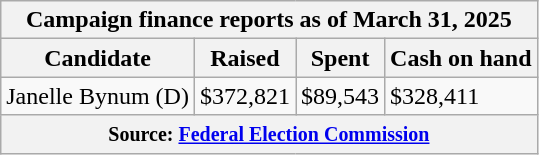<table class="wikitable sortable">
<tr>
<th colspan=4>Campaign finance reports as of March 31, 2025</th>
</tr>
<tr style="text-align:center;">
<th>Candidate</th>
<th>Raised</th>
<th>Spent</th>
<th>Cash on hand</th>
</tr>
<tr>
<td>Janelle Bynum (D)</td>
<td>$372,821</td>
<td>$89,543</td>
<td>$328,411</td>
</tr>
<tr>
<th colspan="4"><small>Source: <a href='#'>Federal Election Commission</a></small></th>
</tr>
</table>
